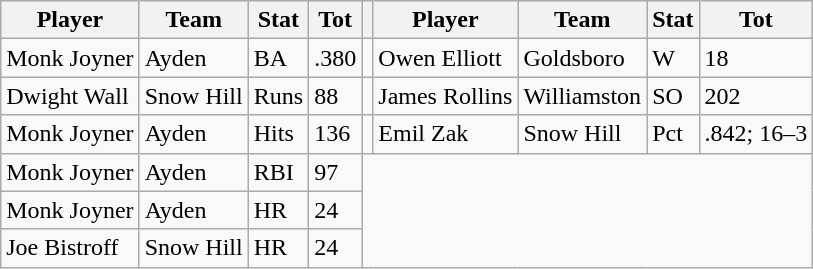<table class="wikitable">
<tr>
<th>Player</th>
<th>Team</th>
<th>Stat</th>
<th>Tot</th>
<th></th>
<th>Player</th>
<th>Team</th>
<th>Stat</th>
<th>Tot</th>
</tr>
<tr>
<td>Monk Joyner</td>
<td>Ayden</td>
<td>BA</td>
<td>.380</td>
<td></td>
<td>Owen Elliott</td>
<td>Goldsboro</td>
<td>W</td>
<td>18</td>
</tr>
<tr>
<td>Dwight Wall</td>
<td>Snow Hill</td>
<td>Runs</td>
<td>88</td>
<td></td>
<td>James Rollins</td>
<td>Williamston</td>
<td>SO</td>
<td>202</td>
</tr>
<tr>
<td>Monk Joyner</td>
<td>Ayden</td>
<td>Hits</td>
<td>136</td>
<td></td>
<td>Emil Zak</td>
<td>Snow Hill</td>
<td>Pct</td>
<td>.842; 16–3</td>
</tr>
<tr>
<td>Monk Joyner</td>
<td>Ayden</td>
<td>RBI</td>
<td>97</td>
</tr>
<tr>
<td>Monk Joyner</td>
<td>Ayden</td>
<td>HR</td>
<td>24</td>
</tr>
<tr>
<td>Joe Bistroff</td>
<td>Snow Hill</td>
<td>HR</td>
<td>24</td>
</tr>
</table>
